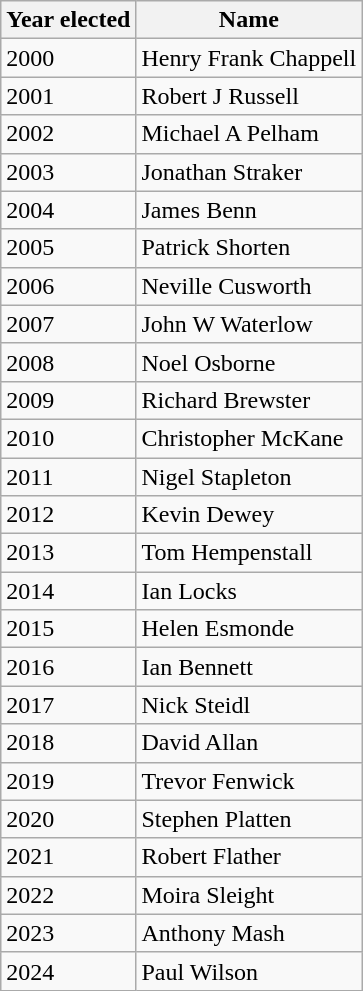<table class="wikitable sortable">
<tr>
<th>Year elected</th>
<th>Name</th>
</tr>
<tr>
<td>2000</td>
<td>Henry Frank Chappell</td>
</tr>
<tr>
<td>2001</td>
<td>Robert J Russell</td>
</tr>
<tr>
<td>2002</td>
<td>Michael A Pelham</td>
</tr>
<tr>
<td>2003</td>
<td>Jonathan Straker</td>
</tr>
<tr>
<td>2004</td>
<td>James Benn</td>
</tr>
<tr>
<td>2005</td>
<td>Patrick Shorten</td>
</tr>
<tr>
<td>2006</td>
<td>Neville Cusworth</td>
</tr>
<tr>
<td>2007</td>
<td>John W Waterlow</td>
</tr>
<tr>
<td>2008</td>
<td>Noel Osborne</td>
</tr>
<tr>
<td>2009</td>
<td>Richard Brewster</td>
</tr>
<tr>
<td>2010</td>
<td>Christopher McKane</td>
</tr>
<tr>
<td>2011</td>
<td>Nigel Stapleton</td>
</tr>
<tr>
<td>2012</td>
<td>Kevin Dewey</td>
</tr>
<tr>
<td>2013</td>
<td>Tom Hempenstall</td>
</tr>
<tr>
<td>2014</td>
<td>Ian Locks</td>
</tr>
<tr>
<td>2015</td>
<td>Helen Esmonde</td>
</tr>
<tr>
<td>2016</td>
<td>Ian Bennett</td>
</tr>
<tr>
<td>2017</td>
<td>Nick Steidl</td>
</tr>
<tr>
<td>2018</td>
<td>David Allan</td>
</tr>
<tr>
<td>2019</td>
<td>Trevor Fenwick</td>
</tr>
<tr>
<td>2020</td>
<td>Stephen Platten</td>
</tr>
<tr>
<td>2021</td>
<td>Robert Flather</td>
</tr>
<tr>
<td>2022</td>
<td>Moira Sleight</td>
</tr>
<tr>
<td>2023</td>
<td>Anthony Mash</td>
</tr>
<tr>
<td>2024</td>
<td>Paul Wilson</td>
</tr>
</table>
